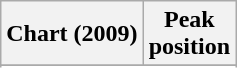<table class="wikitable plainrowheaders sortable" style="text-align:center;" border="1">
<tr>
<th scope="col">Chart (2009)</th>
<th scope="col">Peak<br>position</th>
</tr>
<tr>
</tr>
<tr>
</tr>
</table>
